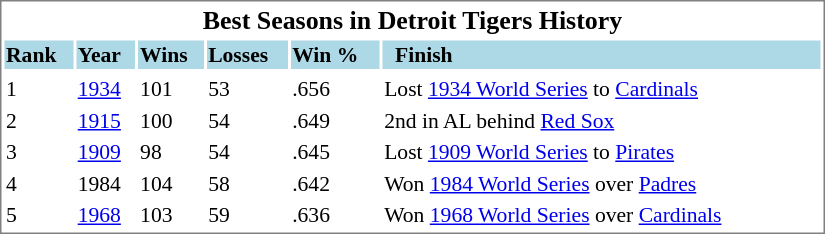<table cellpadding="10">
<tr align="left" style="vertical-align: top">
<td></td>
<td><br><table cellpadding="1" width="550px" style="font-size: 90%; border: 1px solid gray;">
<tr align="center" style="font-size: larger;">
<td colspan=6><strong>Best Seasons in Detroit Tigers History</strong></td>
</tr>
<tr style="background:lightblue;">
<td><strong>Rank</strong></td>
<td><strong>Year</strong></td>
<td><strong>Wins</strong></td>
<td><strong>Losses</strong></td>
<td><strong>Win %</strong></td>
<td>  <strong>Finish</strong></td>
</tr>
<tr align="center" style="vertical-align: middle;" style="background:lightblue;">
</tr>
<tr>
<td>1</td>
<td><a href='#'>1934</a></td>
<td>101</td>
<td>53</td>
<td>.656</td>
<td>Lost <a href='#'>1934 World Series</a> to <a href='#'>Cardinals</a></td>
</tr>
<tr>
<td>2</td>
<td><a href='#'>1915</a></td>
<td>100</td>
<td>54</td>
<td>.649</td>
<td>2nd in AL behind <a href='#'>Red Sox</a></td>
</tr>
<tr>
<td>3</td>
<td><a href='#'>1909</a></td>
<td>98</td>
<td>54</td>
<td>.645</td>
<td>Lost <a href='#'>1909 World Series</a> to <a href='#'>Pirates</a></td>
</tr>
<tr>
<td>4</td>
<td>1984</td>
<td>104</td>
<td>58</td>
<td>.642</td>
<td>Won <a href='#'>1984 World Series</a> over <a href='#'>Padres</a></td>
</tr>
<tr>
<td>5</td>
<td><a href='#'>1968</a></td>
<td>103</td>
<td>59</td>
<td>.636</td>
<td>Won <a href='#'>1968 World Series</a> over <a href='#'>Cardinals</a></td>
</tr>
</table>
</td>
</tr>
</table>
